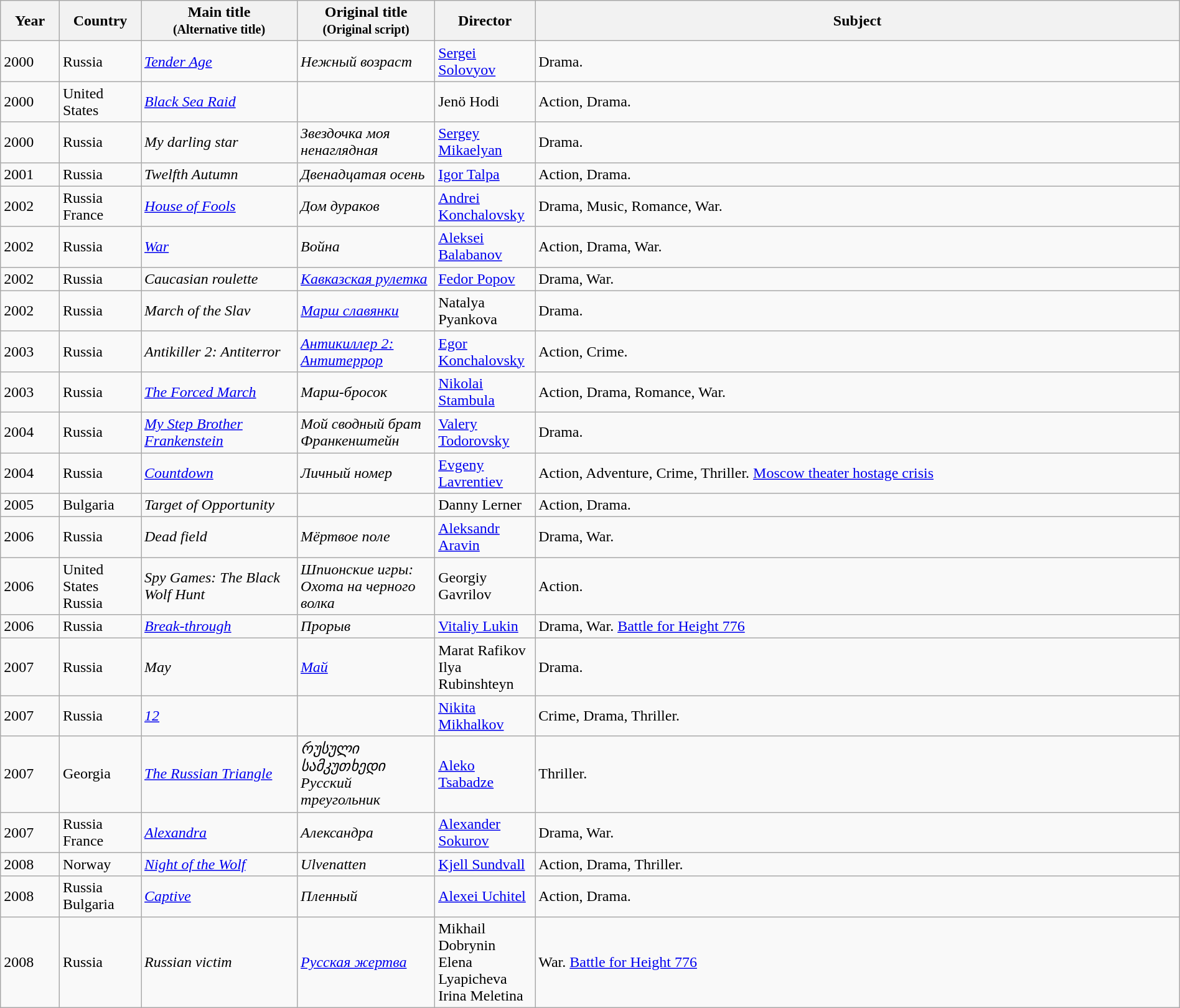<table class="wikitable sortable" style="width:100%;">
<tr>
<th>Year</th>
<th width= 80>Country</th>
<th class="unsortable" style="width:160px;">Main title<br><small>(Alternative title)</small></th>
<th class="unsortable" style="width:140px;">Original title<br><small>(Original script)</small></th>
<th width=100>Director</th>
<th class="unsortable">Subject</th>
</tr>
<tr>
<td>2000</td>
<td>Russia</td>
<td><em><a href='#'>Tender Age</a></em></td>
<td><em>Нежный возраст</em></td>
<td><a href='#'>Sergei Solovyov</a></td>
<td>Drama.</td>
</tr>
<tr>
<td>2000</td>
<td>United States</td>
<td><em><a href='#'>Black Sea Raid</a></em></td>
<td></td>
<td>Jenö Hodi</td>
<td>Action, Drama.</td>
</tr>
<tr>
<td>2000</td>
<td>Russia</td>
<td><em>My darling star</em></td>
<td><em>Звездочка моя ненаглядная</em></td>
<td><a href='#'>Sergey Mikaelyan</a></td>
<td>Drama.</td>
</tr>
<tr>
<td>2001</td>
<td>Russia</td>
<td><em>Twelfth Autumn</em></td>
<td><em>Двенадцатая осень</em></td>
<td><a href='#'>Igor Talpa</a></td>
<td>Action, Drama.</td>
</tr>
<tr>
<td>2002</td>
<td>Russia<br>France</td>
<td><em><a href='#'>House of Fools</a></em></td>
<td><em>Дом дураков</em></td>
<td><a href='#'>Andrei Konchalovsky</a></td>
<td>Drama, Music, Romance, War.</td>
</tr>
<tr>
<td>2002</td>
<td>Russia</td>
<td><em><a href='#'>War</a></em></td>
<td><em>Война</em></td>
<td><a href='#'>Aleksei Balabanov</a></td>
<td>Action, Drama, War.</td>
</tr>
<tr>
<td>2002</td>
<td>Russia</td>
<td><em>Caucasian roulette</em></td>
<td><em><a href='#'>Кавказская рулетка</a></em></td>
<td><a href='#'>Fedor Popov</a></td>
<td>Drama, War.</td>
</tr>
<tr>
<td>2002</td>
<td>Russia</td>
<td><em>March of the Slav</em></td>
<td><em><a href='#'>Марш славянки</a></em></td>
<td>Natalya Pyankova</td>
<td>Drama.</td>
</tr>
<tr>
<td>2003</td>
<td>Russia</td>
<td><em>Antikiller 2: Antiterror</em></td>
<td><em><a href='#'>Антикиллер 2: Антитеррор</a></em></td>
<td><a href='#'>Egor Konchalovsky</a></td>
<td>Action, Crime.</td>
</tr>
<tr>
<td>2003</td>
<td>Russia</td>
<td><em><a href='#'>The Forced March</a></em></td>
<td><em>Марш-бросок</em></td>
<td><a href='#'>Nikolai Stambula</a></td>
<td>Action, Drama, Romance, War.</td>
</tr>
<tr>
<td>2004</td>
<td>Russia</td>
<td><em><a href='#'>My Step Brother Frankenstein</a></em></td>
<td><em>Мой сводный брат Франкенштейн</em></td>
<td><a href='#'>Valery Todorovsky</a></td>
<td>Drama.</td>
</tr>
<tr>
<td>2004</td>
<td>Russia</td>
<td><em><a href='#'>Countdown</a></em></td>
<td><em>Личный номер</em></td>
<td><a href='#'>Evgeny Lavrentiev</a></td>
<td>Action, Adventure, Crime, Thriller. <a href='#'>Moscow theater hostage crisis</a></td>
</tr>
<tr>
<td>2005</td>
<td>Bulgaria</td>
<td><em>Target of Opportunity</em></td>
<td></td>
<td>Danny Lerner</td>
<td>Action, Drama.</td>
</tr>
<tr>
<td>2006</td>
<td>Russia</td>
<td><em>Dead field</em></td>
<td><em>Мёртвое поле</em></td>
<td><a href='#'>Aleksandr Aravin</a></td>
<td>Drama, War.</td>
</tr>
<tr>
<td>2006</td>
<td>United States<br>Russia</td>
<td><em>Spy Games: The Black Wolf Hunt</em></td>
<td><em>Шпионские игры: Охота на черного волка</em></td>
<td>Georgiy Gavrilov</td>
<td>Action.</td>
</tr>
<tr>
<td>2006</td>
<td>Russia</td>
<td><em><a href='#'>Break-through</a></em></td>
<td><em>Прорыв</em></td>
<td><a href='#'>Vitaliy Lukin</a></td>
<td>Drama, War. <a href='#'>Battle for Height 776</a></td>
</tr>
<tr>
<td>2007</td>
<td>Russia</td>
<td><em>May</em></td>
<td><em><a href='#'>Май</a></em></td>
<td>Marat Rafikov<br>Ilya Rubinshteyn</td>
<td>Drama.</td>
</tr>
<tr>
<td>2007</td>
<td>Russia</td>
<td><em><a href='#'>12</a></em></td>
<td></td>
<td><a href='#'>Nikita Mikhalkov</a></td>
<td>Crime, Drama, Thriller.</td>
</tr>
<tr>
<td>2007</td>
<td>Georgia</td>
<td><em><a href='#'>The Russian Triangle</a></em></td>
<td><em>რუსული სამკუთხედი</em><br><em>Русский треугольник</em></td>
<td><a href='#'>Aleko Tsabadze</a></td>
<td>Thriller.</td>
</tr>
<tr>
<td>2007</td>
<td>Russia<br>France</td>
<td><em><a href='#'>Alexandra</a></em></td>
<td><em>Александра</em></td>
<td><a href='#'>Alexander Sokurov</a></td>
<td>Drama, War.</td>
</tr>
<tr>
<td>2008</td>
<td>Norway</td>
<td><em><a href='#'>Night of the Wolf</a></em></td>
<td><em>Ulvenatten</em></td>
<td><a href='#'>Kjell Sundvall</a></td>
<td>Action, Drama, Thriller.</td>
</tr>
<tr>
<td>2008</td>
<td>Russia<br>Bulgaria</td>
<td><em><a href='#'>Captive</a></em></td>
<td><em>Пленный</em></td>
<td><a href='#'>Alexei Uchitel</a></td>
<td>Action, Drama.</td>
</tr>
<tr>
<td>2008</td>
<td>Russia</td>
<td><em>Russian victim</em></td>
<td><em><a href='#'>Русская жертва</a></em></td>
<td>Mikhail Dobrynin<br>Elena Lyapicheva<br>Irina Meletina</td>
<td>War. <a href='#'>Battle for Height 776</a></td>
</tr>
</table>
